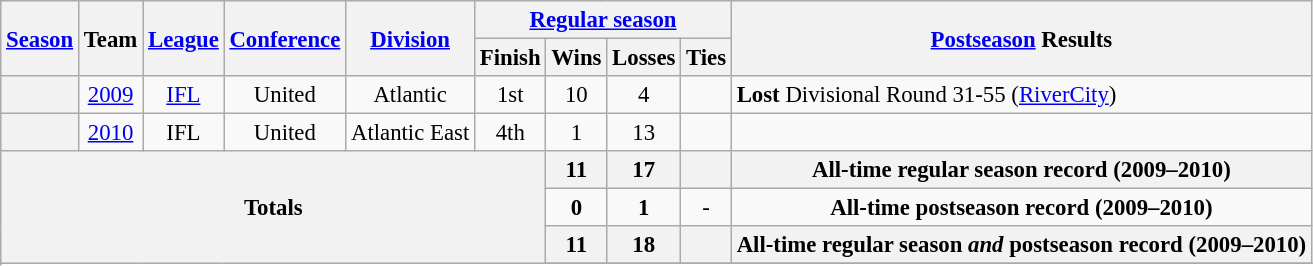<table class="wikitable" style="font-size: 95%;">
<tr>
<th rowspan="2"><a href='#'>Season</a></th>
<th rowspan="2">Team</th>
<th rowspan="2"><a href='#'>League</a></th>
<th rowspan="2"><a href='#'>Conference</a></th>
<th rowspan="2"><a href='#'>Division</a></th>
<th colspan="4"><a href='#'>Regular season</a></th>
<th rowspan="2"><a href='#'>Postseason</a> Results</th>
</tr>
<tr>
<th>Finish</th>
<th>Wins</th>
<th>Losses</th>
<th>Ties</th>
</tr>
<tr background:#fcc;">
<th style="text-align:center;"></th>
<td style="text-align:center;"><a href='#'>2009</a></td>
<td style="text-align:center;"><a href='#'>IFL</a></td>
<td style="text-align:center;">United</td>
<td style="text-align:center;">Atlantic</td>
<td style="text-align:center;">1st</td>
<td style="text-align:center;">10</td>
<td style="text-align:center;">4</td>
<td style="text-align:center;"></td>
<td><strong>Lost</strong> Divisional Round 31-55 (<a href='#'>RiverCity</a>)</td>
</tr>
<tr>
<th style="text-align:center;"></th>
<td style="text-align:center;"><a href='#'>2010</a></td>
<td style="text-align:center;">IFL</td>
<td style="text-align:center;">United</td>
<td style="text-align:center;">Atlantic East</td>
<td style="text-align:center;">4th</td>
<td style="text-align:center;">1</td>
<td style="text-align:center;">13</td>
<td style="text-align:center;"></td>
<td></td>
</tr>
<tr>
<th style="text-align:center;" rowspan="5" colspan="6">Totals</th>
<th style="text-align:center;"><strong>11</strong></th>
<th style="text-align:center;"><strong>17</strong></th>
<th style="text-align:center;"></th>
<th style="text-align:center;" colspan="3"><strong>All-time regular season record (2009–2010)</strong></th>
</tr>
<tr style="text-align:center;">
<td><strong>0</strong></td>
<td><strong>1</strong></td>
<td>-</td>
<td colspan="3"><strong>All-time postseason record (2009–2010)</strong></td>
</tr>
<tr>
<th style="text-align:center;"><strong>11</strong></th>
<th style="text-align:center;"><strong>18</strong></th>
<th style="text-align:center;"></th>
<th style="text-align:center;" colspan="3"><strong>All-time regular season <em>and</em>  postseason record (2009–2010)</strong></th>
</tr>
<tr>
</tr>
</table>
